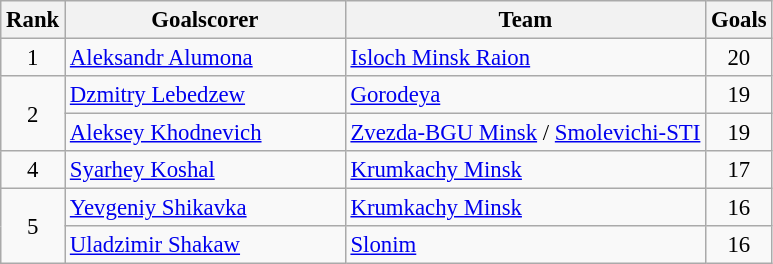<table class="wikitable" style="font-size: 95%;">
<tr>
<th>Rank</th>
<th width=180>Goalscorer</th>
<th>Team</th>
<th>Goals</th>
</tr>
<tr>
<td align="center">1</td>
<td> <a href='#'>Aleksandr Alumona</a></td>
<td><a href='#'>Isloch Minsk Raion</a></td>
<td align="center">20</td>
</tr>
<tr>
<td rowspan="2" align="center">2</td>
<td> <a href='#'>Dzmitry Lebedzew</a></td>
<td><a href='#'>Gorodeya</a></td>
<td align="center">19</td>
</tr>
<tr>
<td> <a href='#'>Aleksey Khodnevich</a></td>
<td><a href='#'>Zvezda-BGU Minsk</a> / <a href='#'>Smolevichi-STI</a></td>
<td align="center">19</td>
</tr>
<tr>
<td align="center">4</td>
<td> <a href='#'>Syarhey Koshal</a></td>
<td><a href='#'>Krumkachy Minsk</a></td>
<td align="center">17</td>
</tr>
<tr>
<td rowspan="2" align="center">5</td>
<td> <a href='#'>Yevgeniy Shikavka</a></td>
<td><a href='#'>Krumkachy Minsk</a></td>
<td align="center">16</td>
</tr>
<tr>
<td> <a href='#'>Uladzimir Shakaw</a></td>
<td><a href='#'>Slonim</a></td>
<td align="center">16</td>
</tr>
</table>
